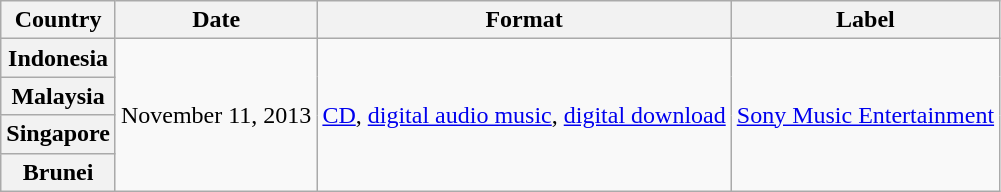<table class="wikitable plainrowheaders">
<tr>
<th scope="col">Country</th>
<th scope="col">Date</th>
<th scope="col">Format</th>
<th scope="col">Label</th>
</tr>
<tr>
<th scope="row">Indonesia</th>
<td rowspan="4">November 11, 2013</td>
<td rowspan="4"><a href='#'>CD</a>, <a href='#'>digital audio music</a>, <a href='#'>digital download</a></td>
<td rowspan="4"><a href='#'>Sony Music Entertainment</a></td>
</tr>
<tr>
<th scope="row">Malaysia</th>
</tr>
<tr>
<th scope="row">Singapore</th>
</tr>
<tr>
<th scope="row">Brunei</th>
</tr>
</table>
